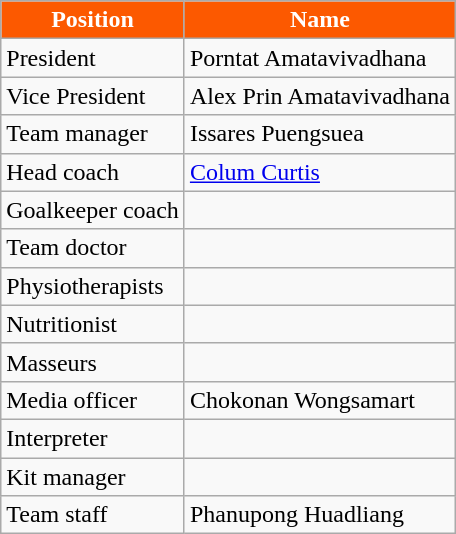<table class="wikitable">
<tr>
<th style="background:#fc5900;color:white">Position</th>
<th style="background:#fc5900;color:white">Name</th>
</tr>
<tr>
<td>President</td>
<td> Porntat Amatavivadhana</td>
</tr>
<tr>
<td>Vice President</td>
<td> Alex Prin Amatavivadhana</td>
</tr>
<tr>
<td>Team manager</td>
<td> Issares Puengsuea</td>
</tr>
<tr>
<td>Head coach</td>
<td> <a href='#'>Colum Curtis</a></td>
</tr>
<tr>
<td>Goalkeeper coach</td>
<td></td>
</tr>
<tr>
<td>Team doctor</td>
<td></td>
</tr>
<tr>
<td>Physiotherapists</td>
<td></td>
</tr>
<tr>
<td>Nutritionist</td>
<td></td>
</tr>
<tr>
<td>Masseurs</td>
<td></td>
</tr>
<tr>
<td>Media officer</td>
<td> Chokonan Wongsamart</td>
</tr>
<tr>
<td>Interpreter</td>
<td></td>
</tr>
<tr>
<td>Kit manager</td>
<td></td>
</tr>
<tr>
<td>Team staff</td>
<td> Phanupong Huadliang</td>
</tr>
</table>
